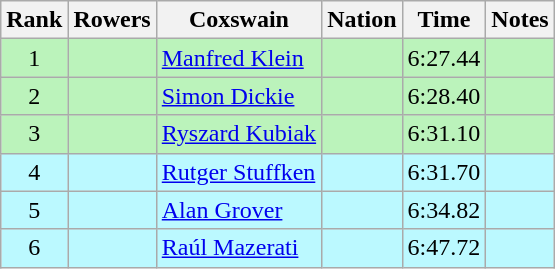<table class="wikitable sortable" style="text-align:center">
<tr>
<th>Rank</th>
<th>Rowers</th>
<th>Coxswain</th>
<th>Nation</th>
<th>Time</th>
<th>Notes</th>
</tr>
<tr bgcolor=bbf3bb>
<td>1</td>
<td></td>
<td align=left><a href='#'>Manfred Klein</a></td>
<td align=left></td>
<td>6:27.44</td>
<td></td>
</tr>
<tr bgcolor=bbf3bb>
<td>2</td>
<td></td>
<td align=left><a href='#'>Simon Dickie</a></td>
<td align=left></td>
<td>6:28.40</td>
<td></td>
</tr>
<tr bgcolor=bbf3bb>
<td>3</td>
<td></td>
<td align=left><a href='#'>Ryszard Kubiak</a></td>
<td align=left></td>
<td>6:31.10</td>
<td></td>
</tr>
<tr bgcolor=bbf9ff>
<td>4</td>
<td></td>
<td align=left><a href='#'>Rutger Stuffken</a></td>
<td align=left></td>
<td>6:31.70</td>
<td></td>
</tr>
<tr bgcolor=bbf9ff>
<td>5</td>
<td></td>
<td align=left><a href='#'>Alan Grover</a></td>
<td align=left></td>
<td>6:34.82</td>
<td></td>
</tr>
<tr bgcolor=bbf9ff>
<td>6</td>
<td></td>
<td align=left><a href='#'>Raúl Mazerati</a></td>
<td align=left></td>
<td>6:47.72</td>
<td></td>
</tr>
</table>
